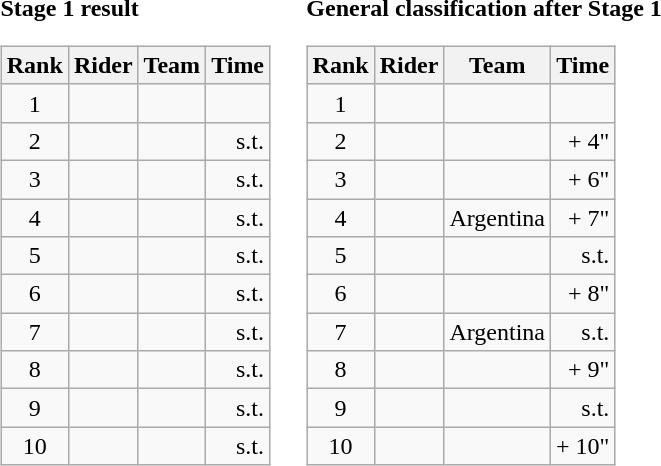<table>
<tr>
<td><strong>Stage 1 result</strong><br><table class="wikitable">
<tr>
<th scope="col">Rank</th>
<th scope="col">Rider</th>
<th scope="col">Team</th>
<th scope="col">Time</th>
</tr>
<tr>
<td style="text-align:center;">1</td>
<td></td>
<td></td>
<td style="text-align:right;"></td>
</tr>
<tr>
<td style="text-align:center;">2</td>
<td></td>
<td></td>
<td style="text-align:right;">s.t.</td>
</tr>
<tr>
<td style="text-align:center;">3</td>
<td></td>
<td></td>
<td style="text-align:right;">s.t.</td>
</tr>
<tr>
<td style="text-align:center;">4</td>
<td></td>
<td></td>
<td style="text-align:right;">s.t.</td>
</tr>
<tr>
<td style="text-align:center;">5</td>
<td></td>
<td></td>
<td style="text-align:right;">s.t.</td>
</tr>
<tr>
<td style="text-align:center;">6</td>
<td></td>
<td></td>
<td style="text-align:right;">s.t.</td>
</tr>
<tr>
<td style="text-align:center;">7</td>
<td></td>
<td></td>
<td style="text-align:right;">s.t.</td>
</tr>
<tr>
<td style="text-align:center;">8</td>
<td></td>
<td></td>
<td style="text-align:right;">s.t.</td>
</tr>
<tr>
<td style="text-align:center;">9</td>
<td></td>
<td></td>
<td style="text-align:right;">s.t.</td>
</tr>
<tr>
<td style="text-align:center;">10</td>
<td></td>
<td></td>
<td style="text-align:right;">s.t.</td>
</tr>
</table>
</td>
<td></td>
<td><strong>General classification after Stage 1</strong><br><table class="wikitable">
<tr>
<th scope="col">Rank</th>
<th scope="col">Rider</th>
<th scope="col">Team</th>
<th scope="col">Time</th>
</tr>
<tr>
<td style="text-align:center;">1</td>
<td> </td>
<td></td>
<td style="text-align:right;"></td>
</tr>
<tr>
<td style="text-align:center;">2</td>
<td></td>
<td></td>
<td style="text-align:right;">+ 4"</td>
</tr>
<tr>
<td style="text-align:center;">3</td>
<td></td>
<td></td>
<td style="text-align:right;">+ 6"</td>
</tr>
<tr>
<td style="text-align:center;">4</td>
<td></td>
<td>Argentina</td>
<td style="text-align:right;">+ 7"</td>
</tr>
<tr>
<td style="text-align:center;">5</td>
<td></td>
<td></td>
<td style="text-align:right;">s.t.</td>
</tr>
<tr>
<td style="text-align:center;">6</td>
<td></td>
<td></td>
<td style="text-align:right;">+ 8"</td>
</tr>
<tr>
<td style="text-align:center;">7</td>
<td></td>
<td>Argentina</td>
<td style="text-align:right;">s.t.</td>
</tr>
<tr>
<td style="text-align:center;">8</td>
<td></td>
<td></td>
<td style="text-align:right;">+ 9"</td>
</tr>
<tr>
<td style="text-align:center;">9</td>
<td></td>
<td></td>
<td style="text-align:right;">s.t.</td>
</tr>
<tr>
<td style="text-align:center;">10</td>
<td></td>
<td></td>
<td style="text-align:right;">+ 10"</td>
</tr>
</table>
</td>
</tr>
</table>
